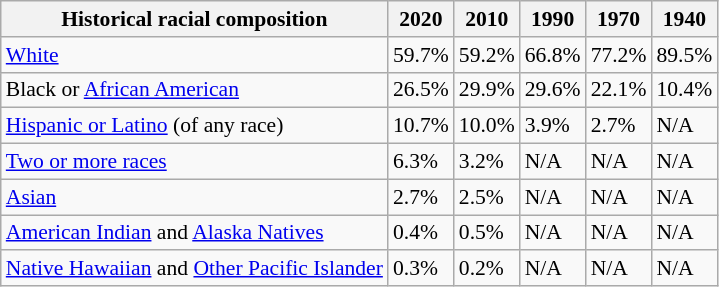<table class="wikitable sortable" style="font-size: 90%;">
<tr>
<th>Historical racial composition</th>
<th>2020</th>
<th>2010</th>
<th>1990</th>
<th>1970</th>
<th>1940</th>
</tr>
<tr>
<td><a href='#'>White</a></td>
<td>59.7%</td>
<td>59.2%</td>
<td>66.8%</td>
<td>77.2%</td>
<td>89.5%</td>
</tr>
<tr>
<td>Black or <a href='#'>African American</a></td>
<td>26.5%</td>
<td>29.9%</td>
<td>29.6%</td>
<td>22.1%</td>
<td>10.4%</td>
</tr>
<tr>
<td><a href='#'>Hispanic or Latino</a> (of any race)</td>
<td>10.7%</td>
<td>10.0%</td>
<td>3.9%</td>
<td>2.7%</td>
<td>N/A</td>
</tr>
<tr>
<td><a href='#'>Two or more races</a></td>
<td>6.3%</td>
<td>3.2%</td>
<td>N/A</td>
<td>N/A</td>
<td>N/A</td>
</tr>
<tr>
<td><a href='#'>Asian</a></td>
<td>2.7%</td>
<td>2.5%</td>
<td>N/A</td>
<td>N/A</td>
<td>N/A</td>
</tr>
<tr>
<td><a href='#'>American Indian</a> and <a href='#'>Alaska Natives</a></td>
<td>0.4%</td>
<td>0.5%</td>
<td>N/A</td>
<td>N/A</td>
<td>N/A</td>
</tr>
<tr>
<td><a href='#'>Native Hawaiian</a> and <a href='#'>Other Pacific Islander</a></td>
<td>0.3%</td>
<td>0.2%</td>
<td>N/A</td>
<td>N/A</td>
<td>N/A</td>
</tr>
</table>
